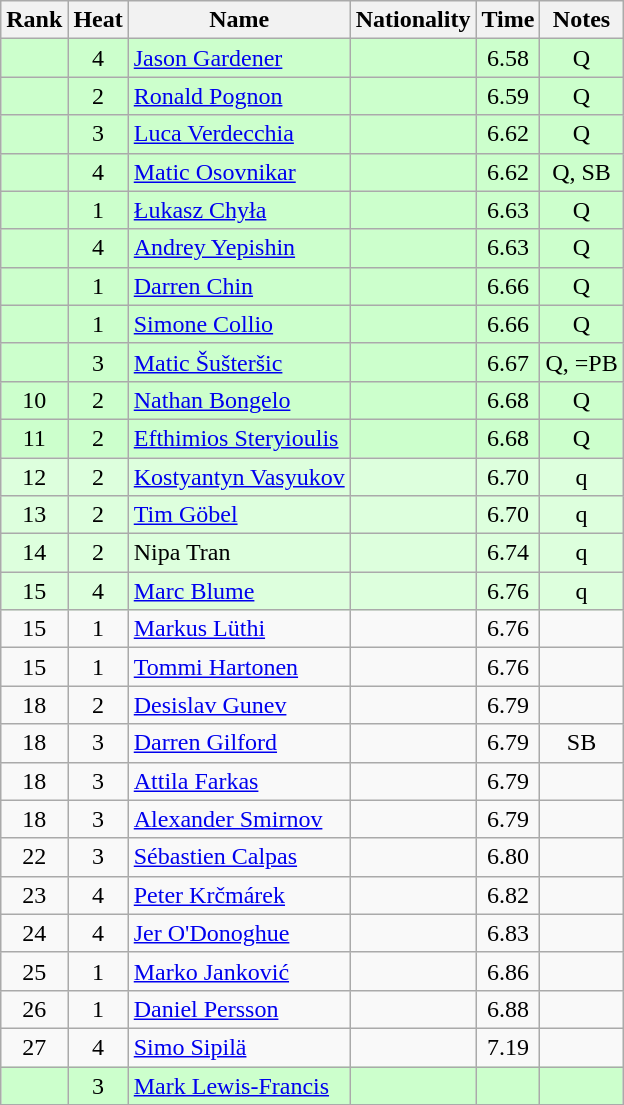<table class="wikitable sortable" style="text-align:center">
<tr>
<th>Rank</th>
<th>Heat</th>
<th>Name</th>
<th>Nationality</th>
<th>Time</th>
<th>Notes</th>
</tr>
<tr bgcolor=ccffcc>
<td></td>
<td>4</td>
<td align="left"><a href='#'>Jason Gardener</a></td>
<td align=left></td>
<td>6.58</td>
<td>Q</td>
</tr>
<tr bgcolor=ccffcc>
<td></td>
<td>2</td>
<td align="left"><a href='#'>Ronald Pognon</a></td>
<td align=left></td>
<td>6.59</td>
<td>Q</td>
</tr>
<tr bgcolor=ccffcc>
<td></td>
<td>3</td>
<td align="left"><a href='#'>Luca Verdecchia</a></td>
<td align=left></td>
<td>6.62</td>
<td>Q</td>
</tr>
<tr bgcolor=ccffcc>
<td></td>
<td>4</td>
<td align="left"><a href='#'>Matic Osovnikar</a></td>
<td align=left></td>
<td>6.62</td>
<td>Q, SB</td>
</tr>
<tr bgcolor=ccffcc>
<td></td>
<td>1</td>
<td align="left"><a href='#'>Łukasz Chyła</a></td>
<td align=left></td>
<td>6.63</td>
<td>Q</td>
</tr>
<tr bgcolor=ccffcc>
<td></td>
<td>4</td>
<td align="left"><a href='#'>Andrey Yepishin</a></td>
<td align=left></td>
<td>6.63</td>
<td>Q</td>
</tr>
<tr bgcolor=ccffcc>
<td></td>
<td>1</td>
<td align="left"><a href='#'>Darren Chin</a></td>
<td align=left></td>
<td>6.66</td>
<td>Q</td>
</tr>
<tr bgcolor=ccffcc>
<td></td>
<td>1</td>
<td align="left"><a href='#'>Simone Collio</a></td>
<td align=left></td>
<td>6.66</td>
<td>Q</td>
</tr>
<tr bgcolor=ccffcc>
<td></td>
<td>3</td>
<td align="left"><a href='#'>Matic Šušteršic</a></td>
<td align=left></td>
<td>6.67</td>
<td>Q, =PB</td>
</tr>
<tr bgcolor=ccffcc>
<td>10</td>
<td>2</td>
<td align="left"><a href='#'>Nathan Bongelo</a></td>
<td align=left></td>
<td>6.68</td>
<td>Q</td>
</tr>
<tr bgcolor=ccffcc>
<td>11</td>
<td>2</td>
<td align="left"><a href='#'>Efthimios Steryioulis</a></td>
<td align=left></td>
<td>6.68</td>
<td>Q</td>
</tr>
<tr bgcolor=ddffdd>
<td>12</td>
<td>2</td>
<td align="left"><a href='#'>Kostyantyn Vasyukov</a></td>
<td align=left></td>
<td>6.70</td>
<td>q</td>
</tr>
<tr bgcolor=ddffdd>
<td>13</td>
<td>2</td>
<td align="left"><a href='#'>Tim Göbel</a></td>
<td align=left></td>
<td>6.70</td>
<td>q</td>
</tr>
<tr bgcolor=ddffdd>
<td>14</td>
<td>2</td>
<td align="left">Nipa Tran</td>
<td align=left></td>
<td>6.74</td>
<td>q</td>
</tr>
<tr bgcolor=ddffdd>
<td>15</td>
<td>4</td>
<td align="left"><a href='#'>Marc Blume</a></td>
<td align=left></td>
<td>6.76</td>
<td>q</td>
</tr>
<tr>
<td>15</td>
<td>1</td>
<td align="left"><a href='#'>Markus Lüthi</a></td>
<td align=left></td>
<td>6.76</td>
<td></td>
</tr>
<tr>
<td>15</td>
<td>1</td>
<td align="left"><a href='#'>Tommi Hartonen</a></td>
<td align=left></td>
<td>6.76</td>
<td></td>
</tr>
<tr>
<td>18</td>
<td>2</td>
<td align="left"><a href='#'>Desislav Gunev</a></td>
<td align=left></td>
<td>6.79</td>
<td></td>
</tr>
<tr>
<td>18</td>
<td>3</td>
<td align="left"><a href='#'>Darren Gilford</a></td>
<td align=left></td>
<td>6.79</td>
<td>SB</td>
</tr>
<tr>
<td>18</td>
<td>3</td>
<td align="left"><a href='#'>Attila Farkas</a></td>
<td align=left></td>
<td>6.79</td>
<td></td>
</tr>
<tr>
<td>18</td>
<td>3</td>
<td align="left"><a href='#'>Alexander Smirnov</a></td>
<td align=left></td>
<td>6.79</td>
<td></td>
</tr>
<tr>
<td>22</td>
<td>3</td>
<td align="left"><a href='#'>Sébastien Calpas</a></td>
<td align=left></td>
<td>6.80</td>
<td></td>
</tr>
<tr>
<td>23</td>
<td>4</td>
<td align="left"><a href='#'>Peter Krčmárek</a></td>
<td align=left></td>
<td>6.82</td>
<td></td>
</tr>
<tr>
<td>24</td>
<td>4</td>
<td align="left"><a href='#'>Jer O'Donoghue</a></td>
<td align=left></td>
<td>6.83</td>
<td></td>
</tr>
<tr>
<td>25</td>
<td>1</td>
<td align="left"><a href='#'>Marko Janković</a></td>
<td align=left></td>
<td>6.86</td>
<td></td>
</tr>
<tr>
<td>26</td>
<td>1</td>
<td align="left"><a href='#'>Daniel Persson</a></td>
<td align=left></td>
<td>6.88</td>
<td></td>
</tr>
<tr>
<td>27</td>
<td>4</td>
<td align="left"><a href='#'>Simo Sipilä</a></td>
<td align=left></td>
<td>7.19</td>
<td></td>
</tr>
<tr bgcolor=ccffcc>
<td></td>
<td>3</td>
<td align="left"><a href='#'>Mark Lewis-Francis</a></td>
<td align=left></td>
<td></td>
<td></td>
</tr>
</table>
